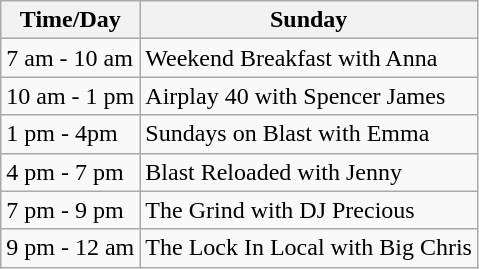<table class="wikitable">
<tr>
<th>Time/Day</th>
<th>Sunday</th>
</tr>
<tr>
<td>7 am - 10 am</td>
<td>Weekend Breakfast with Anna</td>
</tr>
<tr>
<td>10 am - 1 pm</td>
<td>Airplay 40 with Spencer James</td>
</tr>
<tr>
<td>1 pm - 4pm</td>
<td>Sundays on Blast with Emma</td>
</tr>
<tr>
<td>4 pm - 7 pm</td>
<td>Blast Reloaded with Jenny</td>
</tr>
<tr>
<td>7 pm - 9 pm</td>
<td>The Grind with DJ Precious</td>
</tr>
<tr>
<td>9 pm - 12 am</td>
<td>The Lock In Local with Big Chris</td>
</tr>
</table>
